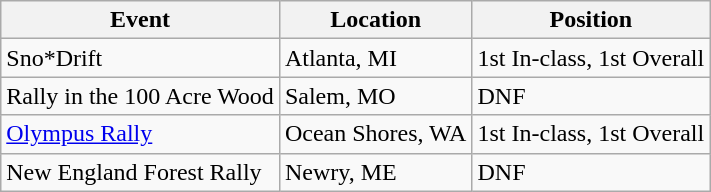<table class="wikitable">
<tr>
<th>Event</th>
<th>Location</th>
<th>Position</th>
</tr>
<tr>
<td>Sno*Drift</td>
<td>Atlanta, MI</td>
<td>1st In-class, 1st Overall</td>
</tr>
<tr>
<td>Rally in the 100 Acre Wood</td>
<td>Salem, MO</td>
<td>DNF</td>
</tr>
<tr>
<td><a href='#'>Olympus Rally</a></td>
<td>Ocean Shores, WA</td>
<td>1st In-class, 1st Overall</td>
</tr>
<tr>
<td>New England Forest Rally</td>
<td>Newry, ME</td>
<td>DNF</td>
</tr>
</table>
